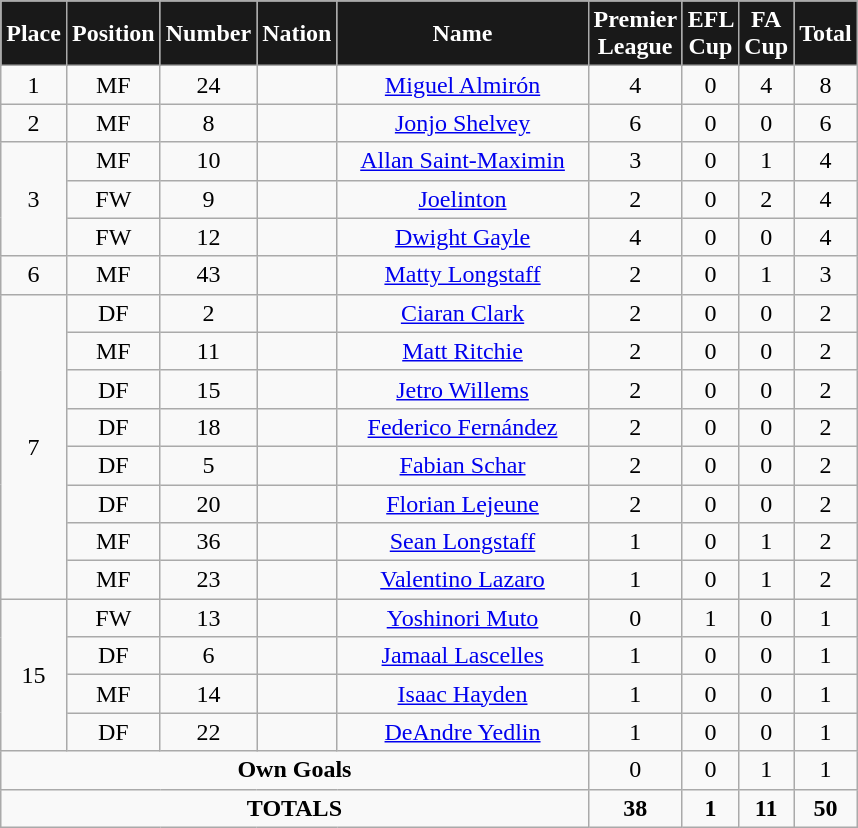<table class="wikitable"  style="text-align:center; font-size:100%; ">
<tr>
<th style="background:#191919; color:white; width:0px;">Place</th>
<th style="background:#191919; color:white; width:0px;">Position</th>
<th style="background:#191919; color:white; width:0px;">Number</th>
<th style="background:#191919; color:white; width:0px;">Nation</th>
<th style="background:#191919; color:white; width:160px;">Name</th>
<th style="background:#191919; color:white; width:0px;">Premier League</th>
<th style="background:#191919; color:white; width:0px;">EFL Cup</th>
<th style="background:#191919; color:white; width:0px;">FA Cup</th>
<th style="background:#191919; color:white; width:0px;">Total</th>
</tr>
<tr>
<td rowspan="1">1</td>
<td>MF</td>
<td>24</td>
<td></td>
<td><a href='#'>Miguel Almirón</a></td>
<td>4</td>
<td>0</td>
<td>4</td>
<td>8</td>
</tr>
<tr>
<td rowspan="1">2</td>
<td>MF</td>
<td>8</td>
<td></td>
<td><a href='#'>Jonjo Shelvey</a></td>
<td>6</td>
<td>0</td>
<td>0</td>
<td>6</td>
</tr>
<tr>
<td rowspan="3">3</td>
<td>MF</td>
<td>10</td>
<td></td>
<td><a href='#'>Allan Saint-Maximin</a></td>
<td>3</td>
<td>0</td>
<td>1</td>
<td>4</td>
</tr>
<tr>
<td>FW</td>
<td>9</td>
<td></td>
<td><a href='#'>Joelinton</a></td>
<td>2</td>
<td>0</td>
<td>2</td>
<td>4</td>
</tr>
<tr>
<td>FW</td>
<td>12</td>
<td></td>
<td><a href='#'>Dwight Gayle</a></td>
<td>4</td>
<td>0</td>
<td>0</td>
<td>4</td>
</tr>
<tr>
<td>6</td>
<td>MF</td>
<td>43</td>
<td></td>
<td><a href='#'>Matty Longstaff</a></td>
<td>2</td>
<td>0</td>
<td>1</td>
<td>3</td>
</tr>
<tr>
<td rowspan="8">7</td>
<td>DF</td>
<td>2</td>
<td></td>
<td><a href='#'>Ciaran Clark</a></td>
<td>2</td>
<td>0</td>
<td>0</td>
<td>2</td>
</tr>
<tr>
<td>MF</td>
<td>11</td>
<td></td>
<td><a href='#'>Matt Ritchie</a></td>
<td>2</td>
<td>0</td>
<td>0</td>
<td>2</td>
</tr>
<tr>
<td>DF</td>
<td>15</td>
<td></td>
<td><a href='#'>Jetro Willems</a></td>
<td>2</td>
<td>0</td>
<td>0</td>
<td>2</td>
</tr>
<tr>
<td>DF</td>
<td>18</td>
<td></td>
<td><a href='#'>Federico Fernández</a></td>
<td>2</td>
<td>0</td>
<td>0</td>
<td>2</td>
</tr>
<tr>
<td>DF</td>
<td>5</td>
<td></td>
<td><a href='#'>Fabian Schar</a></td>
<td>2</td>
<td>0</td>
<td>0</td>
<td>2</td>
</tr>
<tr>
<td>DF</td>
<td>20</td>
<td></td>
<td><a href='#'>Florian Lejeune</a></td>
<td>2</td>
<td>0</td>
<td>0</td>
<td>2</td>
</tr>
<tr>
<td>MF</td>
<td>36</td>
<td></td>
<td><a href='#'>Sean Longstaff</a></td>
<td>1</td>
<td>0</td>
<td>1</td>
<td>2</td>
</tr>
<tr>
<td>MF</td>
<td>23</td>
<td></td>
<td><a href='#'>Valentino Lazaro</a></td>
<td>1</td>
<td>0</td>
<td>1</td>
<td>2</td>
</tr>
<tr>
<td rowspan="4">15</td>
<td>FW</td>
<td>13</td>
<td></td>
<td><a href='#'>Yoshinori Muto</a></td>
<td>0</td>
<td>1</td>
<td>0</td>
<td>1</td>
</tr>
<tr>
<td>DF</td>
<td>6</td>
<td></td>
<td><a href='#'>Jamaal Lascelles</a></td>
<td>1</td>
<td>0</td>
<td>0</td>
<td>1</td>
</tr>
<tr>
<td>MF</td>
<td>14</td>
<td></td>
<td><a href='#'>Isaac Hayden</a></td>
<td>1</td>
<td>0</td>
<td>0</td>
<td>1</td>
</tr>
<tr>
<td>DF</td>
<td>22</td>
<td></td>
<td><a href='#'>DeAndre Yedlin</a></td>
<td>1</td>
<td>0</td>
<td>0</td>
<td>1</td>
</tr>
<tr>
<td colspan=5><strong>Own Goals</strong></td>
<td>0</td>
<td>0</td>
<td>1</td>
<td>1</td>
</tr>
<tr>
<td colspan=5><strong>TOTALS</strong></td>
<td><strong>38</strong></td>
<td><strong>1</strong></td>
<td><strong>11</strong></td>
<td><strong>50</strong></td>
</tr>
</table>
